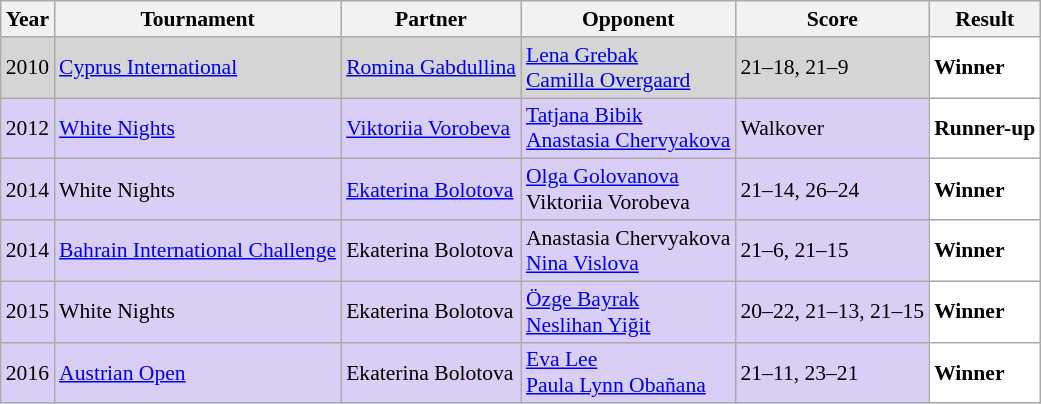<table class="sortable wikitable" style="font-size: 90%;">
<tr>
<th>Year</th>
<th>Tournament</th>
<th>Partner</th>
<th>Opponent</th>
<th>Score</th>
<th>Result</th>
</tr>
<tr style="background:#D5D5D5">
<td align="center">2010</td>
<td align="left"><a href='#'>Cyprus International</a></td>
<td align="left"> <a href='#'>Romina Gabdullina</a></td>
<td align="left"> <a href='#'>Lena Grebak</a><br> <a href='#'>Camilla Overgaard</a></td>
<td align="left">21–18, 21–9</td>
<td style="text-align:left; background:white"> <strong>Winner</strong></td>
</tr>
<tr style="background:#D8CEF6">
<td align="center">2012</td>
<td align="left"><a href='#'>White Nights</a></td>
<td align="left"> <a href='#'>Viktoriia Vorobeva</a></td>
<td align="left"> <a href='#'>Tatjana Bibik</a><br> <a href='#'>Anastasia Chervyakova</a></td>
<td align="left">Walkover</td>
<td style="text-align:left; background:white"> <strong>Runner-up</strong></td>
</tr>
<tr style="background:#D8CEF6">
<td align="center">2014</td>
<td align="left">White Nights</td>
<td align="left"> <a href='#'>Ekaterina Bolotova</a></td>
<td align="left"> <a href='#'>Olga Golovanova</a><br> Viktoriia Vorobeva</td>
<td align="left">21–14, 26–24</td>
<td style="text-align:left; background:white"> <strong>Winner</strong></td>
</tr>
<tr style="background:#D8CEF6">
<td align="center">2014</td>
<td align="left"><a href='#'>Bahrain International Challenge</a></td>
<td align="left"> Ekaterina Bolotova</td>
<td align="left"> Anastasia Chervyakova<br> <a href='#'>Nina Vislova</a></td>
<td align="left">21–6, 21–15</td>
<td style="text-align:left; background:white"> <strong>Winner</strong></td>
</tr>
<tr style="background:#D8CEF6">
<td align="center">2015</td>
<td align="left">White Nights</td>
<td align="left"> Ekaterina Bolotova</td>
<td align="left"> <a href='#'>Özge Bayrak</a><br> <a href='#'>Neslihan Yiğit</a></td>
<td align="left">20–22, 21–13, 21–15</td>
<td style="text-align:left; background:white"> <strong>Winner</strong></td>
</tr>
<tr style="background:#D8CEF6">
<td align="center">2016</td>
<td align="left"><a href='#'>Austrian Open</a></td>
<td align="left"> Ekaterina Bolotova</td>
<td align="left"> <a href='#'>Eva Lee</a><br> <a href='#'>Paula Lynn Obañana</a></td>
<td align="left">21–11, 23–21</td>
<td style="text-align:left; background:white"> <strong>Winner</strong></td>
</tr>
</table>
